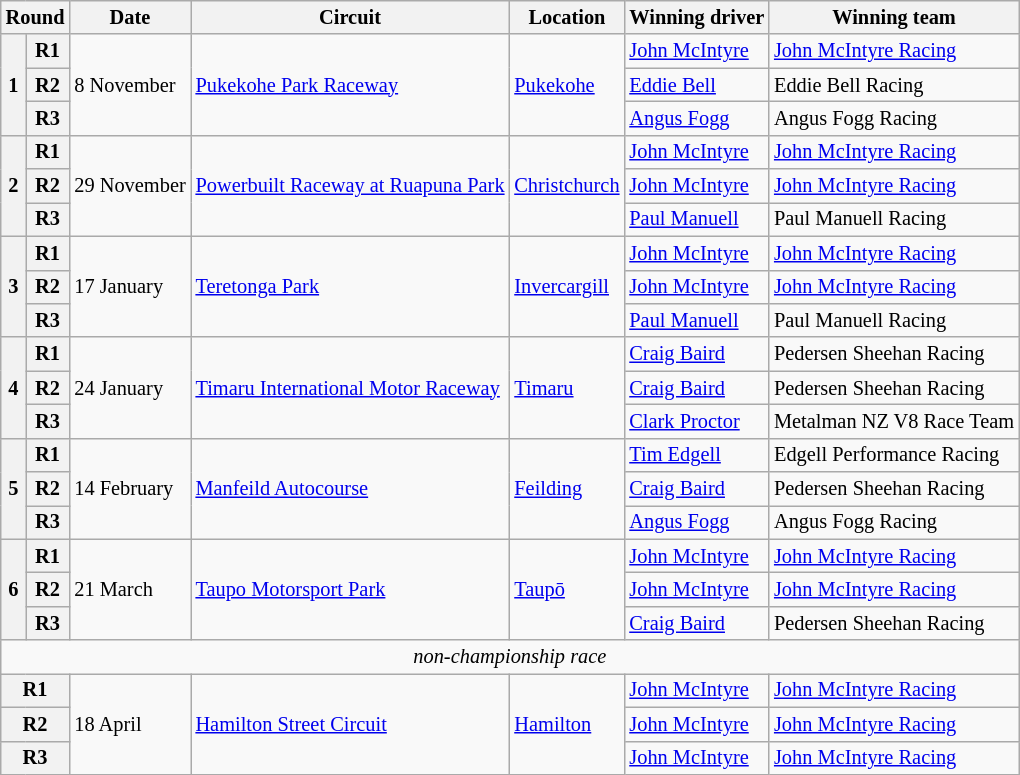<table class="wikitable" style="font-size: 85%">
<tr>
<th colspan=2>Round</th>
<th>Date</th>
<th>Circuit</th>
<th>Location</th>
<th>Winning driver</th>
<th>Winning team</th>
</tr>
<tr>
<th rowspan=3>1</th>
<th>R1</th>
<td rowspan=3>8 November</td>
<td rowspan=3><a href='#'>Pukekohe Park Raceway</a></td>
<td rowspan=3><a href='#'>Pukekohe</a></td>
<td><a href='#'>John McIntyre</a></td>
<td><a href='#'>John McIntyre Racing</a></td>
</tr>
<tr>
<th>R2</th>
<td><a href='#'>Eddie Bell</a></td>
<td>Eddie Bell Racing</td>
</tr>
<tr>
<th>R3</th>
<td><a href='#'>Angus Fogg</a></td>
<td>Angus Fogg Racing</td>
</tr>
<tr>
<th rowspan=3>2</th>
<th>R1</th>
<td rowspan=3>29 November</td>
<td rowspan=3><a href='#'>Powerbuilt Raceway at Ruapuna Park</a></td>
<td rowspan=3><a href='#'>Christchurch</a></td>
<td><a href='#'>John McIntyre</a></td>
<td><a href='#'>John McIntyre Racing</a></td>
</tr>
<tr>
<th>R2</th>
<td><a href='#'>John McIntyre</a></td>
<td><a href='#'>John McIntyre Racing</a></td>
</tr>
<tr>
<th>R3</th>
<td><a href='#'>Paul Manuell</a></td>
<td>Paul Manuell Racing</td>
</tr>
<tr>
<th rowspan=3>3</th>
<th>R1</th>
<td rowspan=3>17 January</td>
<td rowspan=3><a href='#'>Teretonga Park</a></td>
<td rowspan=3><a href='#'>Invercargill</a></td>
<td><a href='#'>John McIntyre</a></td>
<td><a href='#'>John McIntyre Racing</a></td>
</tr>
<tr>
<th>R2</th>
<td><a href='#'>John McIntyre</a></td>
<td><a href='#'>John McIntyre Racing</a></td>
</tr>
<tr>
<th>R3</th>
<td><a href='#'>Paul Manuell</a></td>
<td>Paul Manuell Racing</td>
</tr>
<tr>
<th rowspan=3>4</th>
<th>R1</th>
<td rowspan=3>24 January</td>
<td rowspan=3><a href='#'>Timaru International Motor Raceway</a></td>
<td rowspan=3><a href='#'>Timaru</a></td>
<td><a href='#'>Craig Baird</a></td>
<td>Pedersen Sheehan Racing</td>
</tr>
<tr>
<th>R2</th>
<td><a href='#'>Craig Baird</a></td>
<td>Pedersen Sheehan Racing</td>
</tr>
<tr>
<th>R3</th>
<td><a href='#'>Clark Proctor</a></td>
<td>Metalman NZ V8 Race Team</td>
</tr>
<tr>
<th rowspan=3>5</th>
<th>R1</th>
<td rowspan=3>14 February</td>
<td rowspan=3><a href='#'>Manfeild Autocourse</a></td>
<td rowspan=3><a href='#'>Feilding</a></td>
<td><a href='#'>Tim Edgell</a></td>
<td>Edgell Performance Racing</td>
</tr>
<tr>
<th>R2</th>
<td><a href='#'>Craig Baird</a></td>
<td>Pedersen Sheehan Racing</td>
</tr>
<tr>
<th>R3</th>
<td><a href='#'>Angus Fogg</a></td>
<td>Angus Fogg Racing</td>
</tr>
<tr>
<th rowspan=3>6</th>
<th>R1</th>
<td rowspan=3>21 March</td>
<td rowspan=3><a href='#'>Taupo Motorsport Park</a></td>
<td rowspan=3><a href='#'>Taupō</a></td>
<td><a href='#'>John McIntyre</a></td>
<td><a href='#'>John McIntyre Racing</a></td>
</tr>
<tr>
<th>R2</th>
<td><a href='#'>John McIntyre</a></td>
<td><a href='#'>John McIntyre Racing</a></td>
</tr>
<tr>
<th>R3</th>
<td><a href='#'>Craig Baird</a></td>
<td>Pedersen Sheehan Racing</td>
</tr>
<tr>
<td colspan=7 align=center><em>non-championship race</em></td>
</tr>
<tr>
<th colspan=2>R1</th>
<td rowspan=3>18 April</td>
<td rowspan=3><a href='#'>Hamilton Street Circuit</a></td>
<td rowspan=3><a href='#'>Hamilton</a></td>
<td><a href='#'>John McIntyre</a></td>
<td><a href='#'>John McIntyre Racing</a></td>
</tr>
<tr>
<th colspan=2>R2</th>
<td><a href='#'>John McIntyre</a></td>
<td><a href='#'>John McIntyre Racing</a></td>
</tr>
<tr>
<th colspan=2>R3</th>
<td><a href='#'>John McIntyre</a></td>
<td><a href='#'>John McIntyre Racing</a></td>
</tr>
</table>
